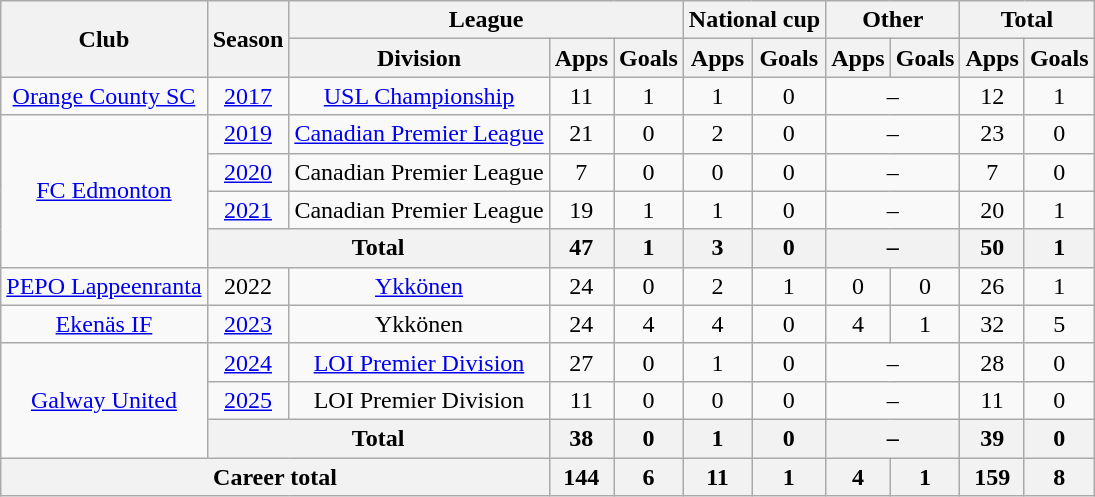<table class="wikitable" style="text-align:center">
<tr>
<th rowspan="2">Club</th>
<th rowspan="2">Season</th>
<th colspan="3">League</th>
<th colspan="2">National cup</th>
<th colspan="2">Other</th>
<th colspan="2">Total</th>
</tr>
<tr>
<th>Division</th>
<th>Apps</th>
<th>Goals</th>
<th>Apps</th>
<th>Goals</th>
<th>Apps</th>
<th>Goals</th>
<th>Apps</th>
<th>Goals</th>
</tr>
<tr>
<td><a href='#'>Orange County SC</a></td>
<td><a href='#'>2017</a></td>
<td><a href='#'>USL Championship</a></td>
<td>11</td>
<td>1</td>
<td>1</td>
<td>0</td>
<td colspan=2>–</td>
<td>12</td>
<td>1</td>
</tr>
<tr>
<td rowspan=4><a href='#'>FC Edmonton</a></td>
<td><a href='#'>2019</a></td>
<td><a href='#'>Canadian Premier League</a></td>
<td>21</td>
<td>0</td>
<td>2</td>
<td>0</td>
<td colspan=2>–</td>
<td>23</td>
<td>0</td>
</tr>
<tr>
<td><a href='#'>2020</a></td>
<td>Canadian Premier League</td>
<td>7</td>
<td>0</td>
<td>0</td>
<td>0</td>
<td colspan=2>–</td>
<td>7</td>
<td>0</td>
</tr>
<tr>
<td><a href='#'>2021</a></td>
<td>Canadian Premier League</td>
<td>19</td>
<td>1</td>
<td>1</td>
<td>0</td>
<td colspan=2>–</td>
<td>20</td>
<td>1</td>
</tr>
<tr>
<th colspan=2>Total</th>
<th>47</th>
<th>1</th>
<th>3</th>
<th>0</th>
<th colspan=2>–</th>
<th>50</th>
<th>1</th>
</tr>
<tr>
<td><a href='#'>PEPO Lappeenranta</a></td>
<td>2022</td>
<td><a href='#'>Ykkönen</a></td>
<td>24</td>
<td>0</td>
<td>2</td>
<td>1</td>
<td>0</td>
<td>0</td>
<td>26</td>
<td>1</td>
</tr>
<tr>
<td><a href='#'>Ekenäs IF</a></td>
<td><a href='#'>2023</a></td>
<td>Ykkönen</td>
<td>24</td>
<td>4</td>
<td>4</td>
<td>0</td>
<td>4</td>
<td>1</td>
<td>32</td>
<td>5</td>
</tr>
<tr>
<td rowspan=3><a href='#'>Galway United</a></td>
<td><a href='#'>2024</a></td>
<td><a href='#'>LOI Premier Division</a></td>
<td>27</td>
<td>0</td>
<td>1</td>
<td>0</td>
<td colspan=2>–</td>
<td>28</td>
<td>0</td>
</tr>
<tr>
<td><a href='#'>2025</a></td>
<td>LOI Premier Division</td>
<td>11</td>
<td>0</td>
<td>0</td>
<td>0</td>
<td colspan=2>–</td>
<td>11</td>
<td>0</td>
</tr>
<tr>
<th colspan=2>Total</th>
<th>38</th>
<th>0</th>
<th>1</th>
<th>0</th>
<th colspan=2>–</th>
<th>39</th>
<th>0</th>
</tr>
<tr>
<th colspan="3">Career total</th>
<th>144</th>
<th>6</th>
<th>11</th>
<th>1</th>
<th>4</th>
<th>1</th>
<th>159</th>
<th>8</th>
</tr>
</table>
